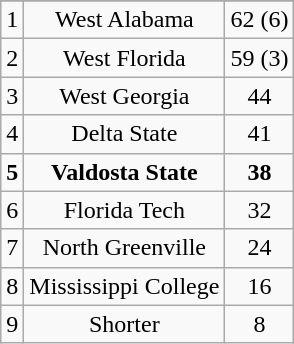<table class="wikitable">
<tr align="center">
</tr>
<tr align="center">
<td>1</td>
<td>West Alabama</td>
<td>62 (6)</td>
</tr>
<tr align="center">
<td>2</td>
<td>West Florida</td>
<td>59 (3)</td>
</tr>
<tr align="center">
<td>3</td>
<td>West Georgia</td>
<td>44</td>
</tr>
<tr align="center">
<td>4</td>
<td>Delta State</td>
<td>41</td>
</tr>
<tr align="center">
<td><strong>5</strong></td>
<td><strong>Valdosta State</strong></td>
<td><strong>38</strong></td>
</tr>
<tr align="center">
<td>6</td>
<td>Florida Tech</td>
<td>32</td>
</tr>
<tr align="center">
<td>7</td>
<td>North Greenville</td>
<td>24</td>
</tr>
<tr align="center">
<td>8</td>
<td>Mississippi College</td>
<td>16</td>
</tr>
<tr align="center">
<td>9</td>
<td>Shorter</td>
<td>8</td>
</tr>
</table>
